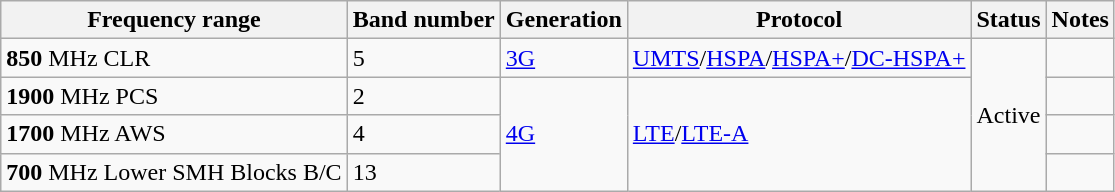<table class="wikitable sortable">
<tr>
<th>Frequency range</th>
<th>Band number</th>
<th>Generation</th>
<th>Protocol</th>
<th>Status</th>
<th>Notes</th>
</tr>
<tr>
<td><strong>850</strong> MHz CLR</td>
<td>5</td>
<td><a href='#'>3G</a></td>
<td><a href='#'>UMTS</a>/<a href='#'>HSPA</a>/<a href='#'>HSPA+</a>/<a href='#'>DC-HSPA+</a></td>
<td rowspan="4">Active</td>
<td></td>
</tr>
<tr>
<td><strong>1900</strong> MHz PCS</td>
<td>2</td>
<td rowspan="3"><a href='#'>4G</a></td>
<td rowspan="3"><a href='#'>LTE</a>/<a href='#'>LTE-A</a></td>
<td></td>
</tr>
<tr>
<td><strong>1700</strong> MHz AWS</td>
<td>4</td>
<td></td>
</tr>
<tr>
<td><strong>700</strong> MHz Lower SMH Blocks B/C</td>
<td>13</td>
<td></td>
</tr>
</table>
